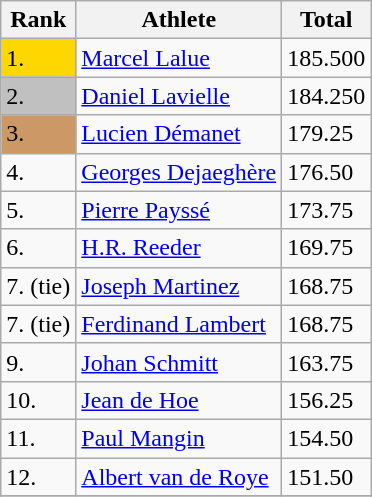<table class="wikitable">
<tr>
<th>Rank</th>
<th>Athlete</th>
<th>Total</th>
</tr>
<tr>
<td bgcolor="gold">1.</td>
<td> <a href='#'>Marcel Lalue</a></td>
<td>185.500</td>
</tr>
<tr>
<td bgcolor="silver">2.</td>
<td> <a href='#'>Daniel Lavielle</a></td>
<td>184.250</td>
</tr>
<tr>
<td bgcolor="#cc9966">3.</td>
<td> <a href='#'>Lucien Démanet</a></td>
<td>179.25</td>
</tr>
<tr>
<td>4.</td>
<td> <a href='#'>Georges Dejaeghère</a></td>
<td>176.50</td>
</tr>
<tr>
<td>5.</td>
<td> <a href='#'>Pierre Payssé</a></td>
<td>173.75</td>
</tr>
<tr>
<td>6.</td>
<td> <a href='#'>H.R. Reeder</a></td>
<td>169.75</td>
</tr>
<tr>
<td>7. (tie)</td>
<td> <a href='#'>Joseph Martinez</a></td>
<td>168.75</td>
</tr>
<tr>
<td>7. (tie)</td>
<td> <a href='#'>Ferdinand Lambert</a></td>
<td>168.75</td>
</tr>
<tr>
<td>9.</td>
<td> <a href='#'>Johan Schmitt</a></td>
<td>163.75</td>
</tr>
<tr>
<td>10.</td>
<td> <a href='#'>Jean de Hoe</a></td>
<td>156.25</td>
</tr>
<tr>
<td>11.</td>
<td> <a href='#'>Paul Mangin</a></td>
<td>154.50</td>
</tr>
<tr>
<td>12.</td>
<td> <a href='#'>Albert van de Roye</a></td>
<td>151.50</td>
</tr>
<tr>
</tr>
</table>
